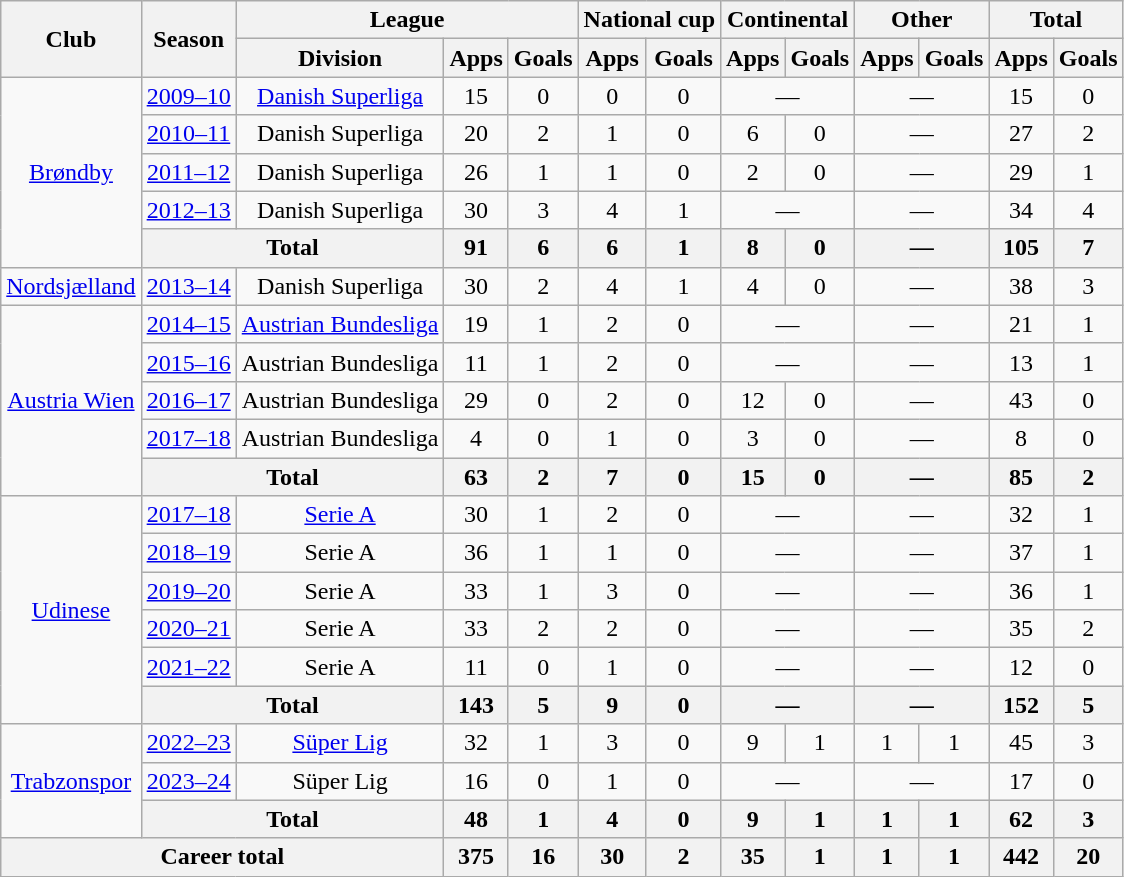<table class="wikitable" style="text-align: center;">
<tr>
<th rowspan="2">Club</th>
<th rowspan="2">Season</th>
<th colspan="3">League</th>
<th colspan="2">National cup</th>
<th colspan="2">Continental</th>
<th colspan="2">Other</th>
<th colspan="2">Total</th>
</tr>
<tr>
<th>Division</th>
<th>Apps</th>
<th>Goals</th>
<th>Apps</th>
<th>Goals</th>
<th>Apps</th>
<th>Goals</th>
<th>Apps</th>
<th>Goals</th>
<th>Apps</th>
<th>Goals</th>
</tr>
<tr>
<td rowspan="5"><a href='#'>Brøndby</a></td>
<td><a href='#'>2009–10</a></td>
<td><a href='#'>Danish Superliga</a></td>
<td>15</td>
<td>0</td>
<td>0</td>
<td>0</td>
<td colspan="2">—</td>
<td colspan="2">—</td>
<td>15</td>
<td>0</td>
</tr>
<tr>
<td><a href='#'>2010–11</a></td>
<td>Danish Superliga</td>
<td>20</td>
<td>2</td>
<td>1</td>
<td>0</td>
<td>6</td>
<td>0</td>
<td colspan="2">—</td>
<td>27</td>
<td>2</td>
</tr>
<tr>
<td><a href='#'>2011–12</a></td>
<td>Danish Superliga</td>
<td>26</td>
<td>1</td>
<td>1</td>
<td>0</td>
<td>2</td>
<td>0</td>
<td colspan="2">—</td>
<td>29</td>
<td>1</td>
</tr>
<tr>
<td><a href='#'>2012–13</a></td>
<td>Danish Superliga</td>
<td>30</td>
<td>3</td>
<td>4</td>
<td>1</td>
<td colspan="2">—</td>
<td colspan="2">—</td>
<td>34</td>
<td>4</td>
</tr>
<tr>
<th colspan="2">Total</th>
<th>91</th>
<th>6</th>
<th>6</th>
<th>1</th>
<th>8</th>
<th>0</th>
<th colspan="2">—</th>
<th>105</th>
<th>7</th>
</tr>
<tr>
<td><a href='#'>Nordsjælland</a></td>
<td><a href='#'>2013–14</a></td>
<td>Danish Superliga</td>
<td>30</td>
<td>2</td>
<td>4</td>
<td>1</td>
<td>4</td>
<td>0</td>
<td colspan="2">—</td>
<td>38</td>
<td>3</td>
</tr>
<tr>
<td rowspan="5"><a href='#'>Austria Wien</a></td>
<td><a href='#'>2014–15</a></td>
<td><a href='#'>Austrian Bundesliga</a></td>
<td>19</td>
<td>1</td>
<td>2</td>
<td>0</td>
<td colspan="2">—</td>
<td colspan="2">—</td>
<td>21</td>
<td>1</td>
</tr>
<tr>
<td><a href='#'>2015–16</a></td>
<td>Austrian Bundesliga</td>
<td>11</td>
<td>1</td>
<td>2</td>
<td>0</td>
<td colspan="2">—</td>
<td colspan="2">—</td>
<td>13</td>
<td>1</td>
</tr>
<tr>
<td><a href='#'>2016–17</a></td>
<td>Austrian Bundesliga</td>
<td>29</td>
<td>0</td>
<td>2</td>
<td>0</td>
<td>12</td>
<td>0</td>
<td colspan="2">—</td>
<td>43</td>
<td>0</td>
</tr>
<tr>
<td><a href='#'>2017–18</a></td>
<td>Austrian Bundesliga</td>
<td>4</td>
<td>0</td>
<td>1</td>
<td>0</td>
<td>3</td>
<td>0</td>
<td colspan="2">—</td>
<td>8</td>
<td>0</td>
</tr>
<tr>
<th colspan="2">Total</th>
<th>63</th>
<th>2</th>
<th>7</th>
<th>0</th>
<th>15</th>
<th>0</th>
<th colspan="2">—</th>
<th>85</th>
<th>2</th>
</tr>
<tr>
<td rowspan="6"><a href='#'>Udinese</a></td>
<td><a href='#'>2017–18</a></td>
<td><a href='#'>Serie A</a></td>
<td>30</td>
<td>1</td>
<td>2</td>
<td>0</td>
<td colspan="2">—</td>
<td colspan="2">—</td>
<td>32</td>
<td>1</td>
</tr>
<tr>
<td><a href='#'>2018–19</a></td>
<td>Serie A</td>
<td>36</td>
<td>1</td>
<td>1</td>
<td>0</td>
<td colspan="2">—</td>
<td colspan="2">—</td>
<td>37</td>
<td>1</td>
</tr>
<tr>
<td><a href='#'>2019–20</a></td>
<td>Serie A</td>
<td>33</td>
<td>1</td>
<td>3</td>
<td>0</td>
<td colspan="2">—</td>
<td colspan="2">—</td>
<td>36</td>
<td>1</td>
</tr>
<tr>
<td><a href='#'>2020–21</a></td>
<td>Serie A</td>
<td>33</td>
<td>2</td>
<td>2</td>
<td>0</td>
<td colspan="2">—</td>
<td colspan="2">—</td>
<td>35</td>
<td>2</td>
</tr>
<tr>
<td><a href='#'>2021–22</a></td>
<td>Serie A</td>
<td>11</td>
<td>0</td>
<td>1</td>
<td>0</td>
<td colspan="2">—</td>
<td colspan="2">—</td>
<td>12</td>
<td>0</td>
</tr>
<tr>
<th colspan="2">Total</th>
<th>143</th>
<th>5</th>
<th>9</th>
<th>0</th>
<th colspan="2">—</th>
<th colspan="2">—</th>
<th>152</th>
<th>5</th>
</tr>
<tr>
<td rowspan="3"><a href='#'>Trabzonspor</a></td>
<td><a href='#'>2022–23</a></td>
<td><a href='#'>Süper Lig</a></td>
<td>32</td>
<td>1</td>
<td>3</td>
<td>0</td>
<td>9</td>
<td>1</td>
<td>1</td>
<td>1</td>
<td>45</td>
<td>3</td>
</tr>
<tr>
<td><a href='#'>2023–24</a></td>
<td>Süper Lig</td>
<td>16</td>
<td>0</td>
<td>1</td>
<td>0</td>
<td colspan="2">—</td>
<td colspan="2">—</td>
<td>17</td>
<td>0</td>
</tr>
<tr>
<th colspan="2">Total</th>
<th>48</th>
<th>1</th>
<th>4</th>
<th>0</th>
<th>9</th>
<th>1</th>
<th>1</th>
<th>1</th>
<th>62</th>
<th>3</th>
</tr>
<tr>
<th colspan="3">Career total</th>
<th>375</th>
<th>16</th>
<th>30</th>
<th>2</th>
<th>35</th>
<th>1</th>
<th>1</th>
<th>1</th>
<th>442</th>
<th>20</th>
</tr>
</table>
